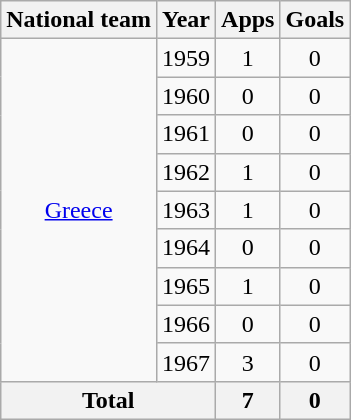<table class="wikitable" style="text-align:center">
<tr>
<th>National team</th>
<th>Year</th>
<th>Apps</th>
<th>Goals</th>
</tr>
<tr>
<td rowspan="9"><a href='#'>Greece</a></td>
<td>1959</td>
<td>1</td>
<td>0</td>
</tr>
<tr>
<td>1960</td>
<td>0</td>
<td>0</td>
</tr>
<tr>
<td>1961</td>
<td>0</td>
<td>0</td>
</tr>
<tr>
<td>1962</td>
<td>1</td>
<td>0</td>
</tr>
<tr>
<td>1963</td>
<td>1</td>
<td>0</td>
</tr>
<tr>
<td>1964</td>
<td>0</td>
<td>0</td>
</tr>
<tr>
<td>1965</td>
<td>1</td>
<td>0</td>
</tr>
<tr>
<td>1966</td>
<td>0</td>
<td>0</td>
</tr>
<tr>
<td>1967</td>
<td>3</td>
<td>0</td>
</tr>
<tr>
<th colspan="2">Total</th>
<th>7</th>
<th>0</th>
</tr>
</table>
